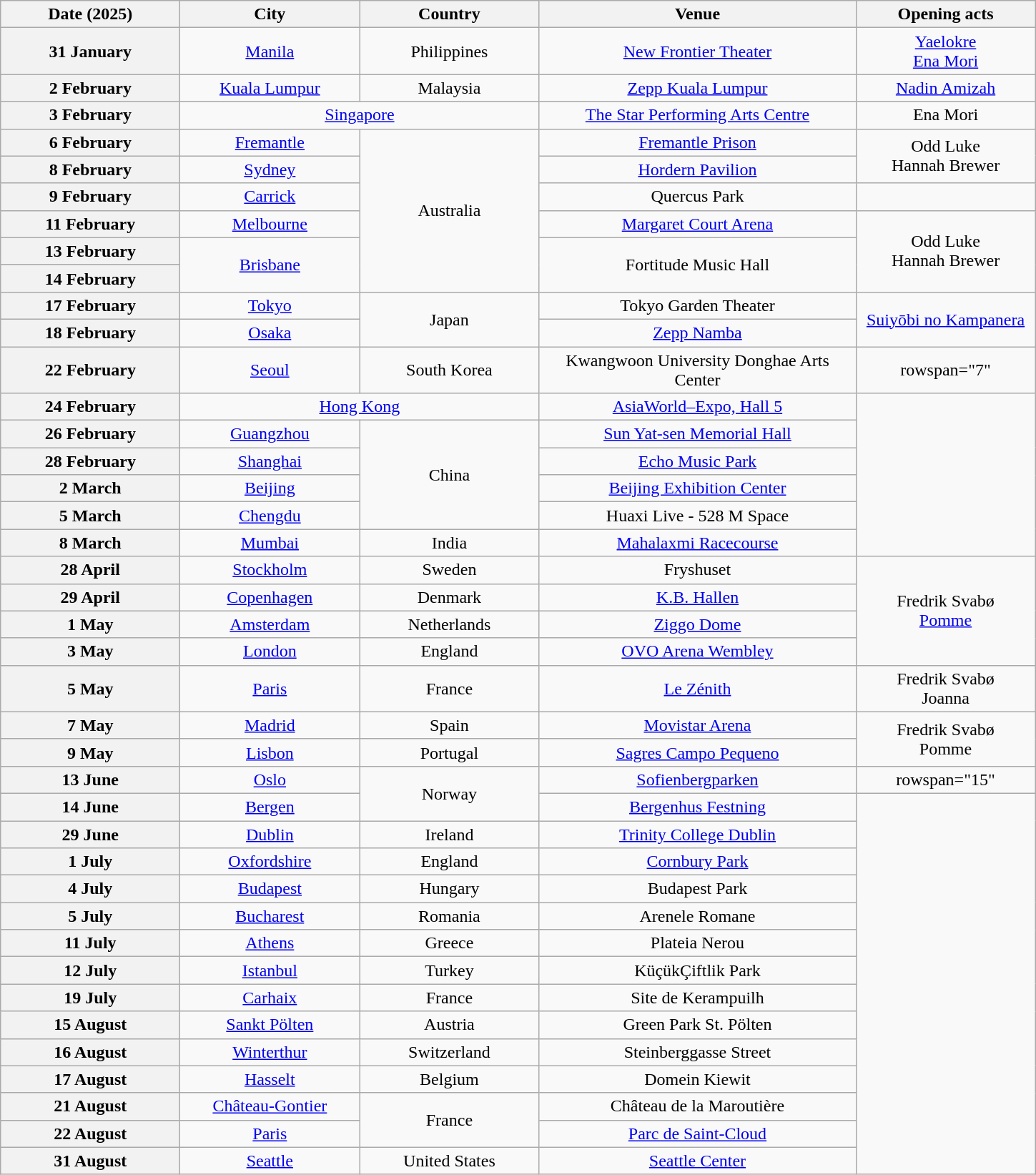<table class="wikitable plainrowheaders" style="text-align:center;">
<tr>
<th scope="col" style="width:10em;">Date (2025)</th>
<th scope="col" style="width:10em;">City</th>
<th scope="col" style="width:10em;">Country</th>
<th scope="col" style="width:18em;">Venue</th>
<th scope="col" style="width:10em;">Opening acts</th>
</tr>
<tr>
<th scope="row" style="text-align:center;">31 January</th>
<td><a href='#'>Manila</a></td>
<td>Philippines</td>
<td><a href='#'>New Frontier Theater</a></td>
<td><a href='#'>Yaelokre</a><br><a href='#'>Ena Mori</a></td>
</tr>
<tr>
<th scope="row" style="text-align:center;">2 February</th>
<td><a href='#'>Kuala Lumpur</a></td>
<td>Malaysia</td>
<td><a href='#'>Zepp Kuala Lumpur</a></td>
<td><a href='#'>Nadin Amizah</a></td>
</tr>
<tr>
<th scope="row" style="text-align:center;">3 February</th>
<td colspan="2"><a href='#'>Singapore</a></td>
<td><a href='#'>The Star Performing Arts Centre</a></td>
<td>Ena Mori</td>
</tr>
<tr>
<th scope="row" style="text-align:center;">6 February</th>
<td><a href='#'>Fremantle</a></td>
<td rowspan="6">Australia</td>
<td><a href='#'>Fremantle Prison</a></td>
<td rowspan="2">Odd Luke<br>Hannah Brewer</td>
</tr>
<tr>
<th scope="row" style="text-align:center;">8 February</th>
<td><a href='#'>Sydney</a></td>
<td><a href='#'>Hordern Pavilion</a></td>
</tr>
<tr>
<th scope="row" style="text-align:center;">9 February</th>
<td><a href='#'>Carrick</a></td>
<td>Quercus Park</td>
<td></td>
</tr>
<tr>
<th scope="row" style="text-align:center;">11 February</th>
<td><a href='#'>Melbourne</a></td>
<td><a href='#'>Margaret Court Arena</a></td>
<td rowspan="3">Odd Luke<br>Hannah Brewer</td>
</tr>
<tr>
<th scope="row" style="text-align:center;">13 February</th>
<td rowspan="2"><a href='#'>Brisbane</a></td>
<td rowspan="2">Fortitude Music Hall</td>
</tr>
<tr>
<th scope="row" style="text-align:center;">14 February</th>
</tr>
<tr>
<th scope="row" style="text-align:center;">17 February</th>
<td><a href='#'>Tokyo</a></td>
<td rowspan="2">Japan</td>
<td>Tokyo Garden Theater</td>
<td rowspan="2"><a href='#'>Suiyōbi no Kampanera</a></td>
</tr>
<tr>
<th scope="row" style="text-align:center;">18 February</th>
<td><a href='#'>Osaka</a></td>
<td><a href='#'>Zepp Namba</a></td>
</tr>
<tr>
<th scope="row" style="text-align:center;">22 February</th>
<td><a href='#'>Seoul</a></td>
<td>South Korea</td>
<td>Kwangwoon University Donghae Arts Center</td>
<td>rowspan="7" </td>
</tr>
<tr>
<th scope="row" style="text-align:center;">24 February</th>
<td colspan="2"><a href='#'>Hong Kong</a></td>
<td><a href='#'>AsiaWorld–Expo, Hall 5</a></td>
</tr>
<tr>
<th scope="row" style="text-align:center;">26 February</th>
<td><a href='#'>Guangzhou</a></td>
<td rowspan="4">China</td>
<td><a href='#'>Sun Yat-sen Memorial Hall</a></td>
</tr>
<tr>
<th scope="row" style="text-align:center;">28 February</th>
<td><a href='#'>Shanghai</a></td>
<td><a href='#'>Echo Music Park</a></td>
</tr>
<tr>
<th scope="row" style="text-align:center;">2 March</th>
<td><a href='#'>Beijing</a></td>
<td><a href='#'>Beijing Exhibition Center</a></td>
</tr>
<tr>
<th scope="row" style="text-align:center;">5 March</th>
<td><a href='#'>Chengdu</a></td>
<td>Huaxi Live - 528 M Space</td>
</tr>
<tr>
<th scope="row" style="text-align:center;">8 March</th>
<td><a href='#'>Mumbai</a></td>
<td>India</td>
<td><a href='#'>Mahalaxmi Racecourse</a></td>
</tr>
<tr>
<th scope="row" style="text-align:center;">28 April</th>
<td><a href='#'>Stockholm</a></td>
<td>Sweden</td>
<td>Fryshuset</td>
<td rowspan="4">Fredrik Svabø<br><a href='#'>Pomme</a></td>
</tr>
<tr>
<th scope="row" style="text-align:center;">29 April</th>
<td><a href='#'>Copenhagen</a></td>
<td>Denmark</td>
<td><a href='#'>K.B. Hallen</a></td>
</tr>
<tr>
<th scope="row" style="text-align:center;">1 May</th>
<td><a href='#'>Amsterdam</a></td>
<td>Netherlands</td>
<td><a href='#'>Ziggo Dome</a></td>
</tr>
<tr>
<th scope="row" style="text-align:center;">3 May</th>
<td><a href='#'>London</a></td>
<td>England</td>
<td><a href='#'>OVO Arena Wembley</a></td>
</tr>
<tr>
<th scope="row" style="text-align:center;">5 May</th>
<td><a href='#'>Paris</a></td>
<td>France</td>
<td><a href='#'>Le Zénith</a></td>
<td rowspan="1">Fredrik Svabø<br>Joanna</td>
</tr>
<tr>
<th scope="row" style="text-align:center;">7 May</th>
<td><a href='#'>Madrid</a></td>
<td>Spain</td>
<td><a href='#'>Movistar Arena</a></td>
<td rowspan="2">Fredrik Svabø<br>Pomme</td>
</tr>
<tr>
<th scope="row" style="text-align:center;">9 May</th>
<td><a href='#'>Lisbon</a></td>
<td>Portugal</td>
<td><a href='#'>Sagres Campo Pequeno</a></td>
</tr>
<tr>
<th scope="row" style="text-align:center;">13 June</th>
<td><a href='#'>Oslo</a></td>
<td rowspan="2">Norway</td>
<td><a href='#'>Sofienbergparken</a></td>
<td>rowspan="15" </td>
</tr>
<tr>
<th scope="row" style="text-align:center;">14 June</th>
<td><a href='#'>Bergen</a></td>
<td><a href='#'>Bergenhus Festning</a></td>
</tr>
<tr>
<th scope="row" style="text-align:center;">29 June</th>
<td><a href='#'>Dublin</a></td>
<td>Ireland</td>
<td><a href='#'>Trinity College Dublin</a></td>
</tr>
<tr>
<th scope="row" style="text-align:center;">1 July</th>
<td><a href='#'>Oxfordshire</a></td>
<td>England</td>
<td><a href='#'>Cornbury Park</a></td>
</tr>
<tr>
<th scope="row" style="text-align:center;">4 July</th>
<td><a href='#'>Budapest</a></td>
<td>Hungary</td>
<td>Budapest Park</td>
</tr>
<tr>
<th scope="row" style="text-align:center;">5 July</th>
<td><a href='#'>Bucharest</a></td>
<td>Romania</td>
<td>Arenele Romane</td>
</tr>
<tr>
<th scope="row" style="text-align:center;">11 July</th>
<td><a href='#'>Athens</a></td>
<td>Greece</td>
<td>Plateia Nerou</td>
</tr>
<tr>
<th scope="row" style="text-align:center;">12 July</th>
<td><a href='#'>Istanbul</a></td>
<td>Turkey</td>
<td>KüçükÇiftlik Park</td>
</tr>
<tr>
<th scope="row" style="text-align:center;">19 July</th>
<td><a href='#'>Carhaix</a></td>
<td>France</td>
<td>Site de Kerampuilh</td>
</tr>
<tr>
<th scope="row" style="text-align:center;">15 August</th>
<td><a href='#'>Sankt Pölten</a></td>
<td>Austria</td>
<td>Green Park St. Pölten</td>
</tr>
<tr>
<th scope="row" style="text-align:center;">16 August</th>
<td><a href='#'>Winterthur</a></td>
<td>Switzerland</td>
<td>Steinberggasse Street</td>
</tr>
<tr>
<th scope="row" style="text-align:center;">17 August</th>
<td><a href='#'>Hasselt</a></td>
<td>Belgium</td>
<td>Domein Kiewit</td>
</tr>
<tr>
<th scope="row" style="text-align:center;">21 August</th>
<td><a href='#'>Château-Gontier</a></td>
<td rowspan="2">France</td>
<td>Château de la Maroutière</td>
</tr>
<tr>
<th scope="row" style="text-align:center;">22 August</th>
<td><a href='#'>Paris</a></td>
<td><a href='#'>Parc de Saint-Cloud</a></td>
</tr>
<tr>
<th scope="row" style="text-align:center;">31 August</th>
<td><a href='#'>Seattle</a></td>
<td>United States</td>
<td><a href='#'>Seattle Center</a></td>
</tr>
</table>
